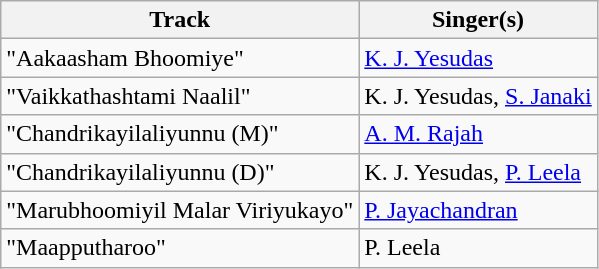<table class="wikitable">
<tr>
<th>Track</th>
<th>Singer(s)</th>
</tr>
<tr>
<td>"Aakaasham Bhoomiye"</td>
<td><a href='#'>K. J. Yesudas</a></td>
</tr>
<tr>
<td>"Vaikkathashtami Naalil"</td>
<td>K. J. Yesudas, <a href='#'>S. Janaki</a></td>
</tr>
<tr>
<td>"Chandrikayilaliyunnu (M)"</td>
<td><a href='#'>A. M. Rajah</a></td>
</tr>
<tr>
<td>"Chandrikayilaliyunnu (D)"</td>
<td>K. J. Yesudas, <a href='#'>P. Leela</a></td>
</tr>
<tr>
<td>"Marubhoomiyil Malar Viriyukayo"</td>
<td><a href='#'>P. Jayachandran</a></td>
</tr>
<tr>
<td>"Maapputharoo"</td>
<td>P. Leela</td>
</tr>
</table>
